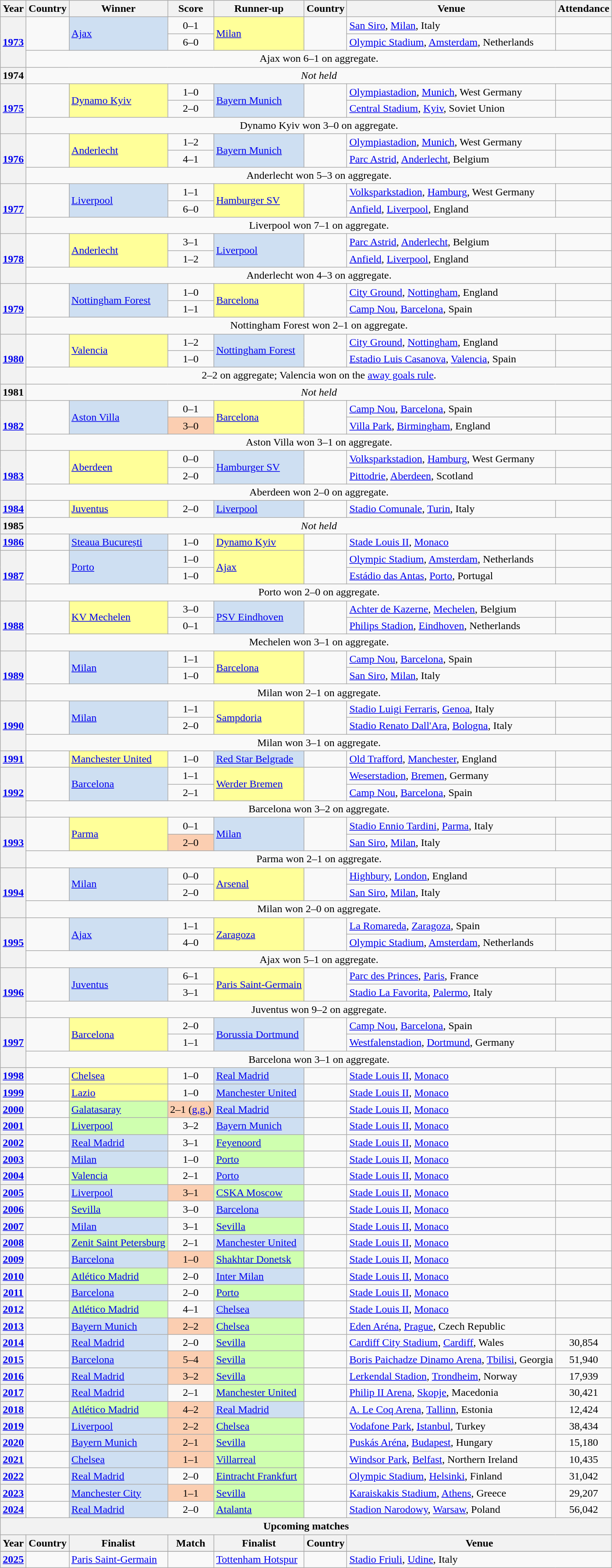<table class="sortable plainrowheaders wikitable">
<tr>
<th scope=col>Year</th>
<th scope=col>Country</th>
<th scope=col>Winner</th>
<th scope=col>Score</th>
<th scope=col>Runner-up</th>
<th scope=col>Country</th>
<th scope=col>Venue</th>
<th scope=col>Attendance</th>
</tr>
<tr>
<th scope=row rowspan=3 style=text-align:center><a href='#'>1973</a></th>
<td rowspan="2"></td>
<td rowspan="2" bgcolor="cedff2"><a href='#'>Ajax</a></td>
<td align=center>0–1</td>
<td rowspan="2" bgcolor="FFFF99"><a href='#'>Milan</a></td>
<td rowspan="2"></td>
<td><a href='#'>San Siro</a>, <a href='#'>Milan</a>, Italy</td>
<td align=center></td>
</tr>
<tr>
<td align=center>6–0</td>
<td><a href='#'>Olympic Stadium</a>, <a href='#'>Amsterdam</a>, Netherlands</td>
<td align=center></td>
</tr>
<tr>
<td colspan=7 align="center">Ajax won 6–1 on aggregate.</td>
</tr>
<tr>
<th scope=row style=text-align:center>1974</th>
<td align=center colspan=7><em>Not held</em></td>
</tr>
<tr>
<th scope=row rowspan=3 style=text-align:center><a href='#'>1975</a></th>
<td rowspan="2"></td>
<td rowspan="2" bgcolor="FFFF99"><a href='#'>Dynamo Kyiv</a></td>
<td align=center>1–0</td>
<td rowspan="2" bgcolor="cedff2"><a href='#'>Bayern Munich</a></td>
<td rowspan="2"></td>
<td><a href='#'>Olympiastadion</a>, <a href='#'>Munich</a>, West Germany</td>
<td align=center></td>
</tr>
<tr>
<td align=center>2–0</td>
<td><a href='#'>Central Stadium</a>, <a href='#'>Kyiv</a>, Soviet Union</td>
<td align=center></td>
</tr>
<tr>
<td colspan=7 align="center">Dynamo Kyiv won 3–0 on aggregate.</td>
</tr>
<tr>
<th scope=row rowspan=3 style=text-align:center><a href='#'>1976</a></th>
<td rowspan="2"></td>
<td rowspan="2" bgcolor="FFFF99"><a href='#'>Anderlecht</a></td>
<td align=center>1–2</td>
<td rowspan="2" bgcolor="cedff2"><a href='#'>Bayern Munich</a></td>
<td rowspan="2"></td>
<td><a href='#'>Olympiastadion</a>, <a href='#'>Munich</a>, West Germany</td>
<td align=center></td>
</tr>
<tr>
<td align=center>4–1</td>
<td><a href='#'>Parc Astrid</a>, <a href='#'>Anderlecht</a>, Belgium</td>
<td align=center></td>
</tr>
<tr>
<td colspan=7 align="center">Anderlecht won 5–3 on aggregate.</td>
</tr>
<tr>
<th scope=row rowspan=3 style=text-align:center><a href='#'>1977</a></th>
<td rowspan="2"></td>
<td rowspan="2" bgcolor="cedff2"><a href='#'>Liverpool</a></td>
<td align=center>1–1</td>
<td rowspan="2" bgcolor="FFFF99"><a href='#'>Hamburger SV</a></td>
<td rowspan="2"></td>
<td><a href='#'>Volksparkstadion</a>, <a href='#'>Hamburg</a>, West Germany</td>
<td align=center></td>
</tr>
<tr>
<td align=center>6–0</td>
<td><a href='#'>Anfield</a>, <a href='#'>Liverpool</a>, England</td>
<td align=center></td>
</tr>
<tr>
<td colspan=7 align="center">Liverpool won 7–1 on aggregate.</td>
</tr>
<tr>
<th scope=row rowspan=3 style=text-align:center><a href='#'>1978</a></th>
<td rowspan="2"></td>
<td rowspan="2" bgcolor="FFFF99"><a href='#'>Anderlecht</a></td>
<td align=center>3–1</td>
<td rowspan="2" bgcolor="cedff2"><a href='#'>Liverpool</a></td>
<td rowspan="2"></td>
<td><a href='#'>Parc Astrid</a>, <a href='#'>Anderlecht</a>, Belgium</td>
<td align=center></td>
</tr>
<tr>
<td align=center>1–2</td>
<td><a href='#'>Anfield</a>, <a href='#'>Liverpool</a>, England</td>
<td align=center></td>
</tr>
<tr>
<td colspan=7 align="center">Anderlecht won 4–3 on aggregate.</td>
</tr>
<tr>
<th scope=row rowspan=3 style=text-align:center><a href='#'>1979</a></th>
<td rowspan="2"></td>
<td rowspan="2" bgcolor="cedff2"><a href='#'>Nottingham Forest</a></td>
<td align=center>1–0</td>
<td rowspan="2" bgcolor="FFFF99"><a href='#'>Barcelona</a></td>
<td rowspan="2"></td>
<td><a href='#'>City Ground</a>, <a href='#'>Nottingham</a>, England</td>
<td align=center></td>
</tr>
<tr>
<td align=center>1–1</td>
<td><a href='#'>Camp Nou</a>, <a href='#'>Barcelona</a>, Spain</td>
<td align=center></td>
</tr>
<tr>
<td colspan=7 align="center">Nottingham Forest won 2–1 on aggregate.</td>
</tr>
<tr>
<th scope=row rowspan=3 style=text-align:center><a href='#'>1980</a></th>
<td rowspan="2"></td>
<td rowspan="2" bgcolor="FFFF99"><a href='#'>Valencia</a></td>
<td align=center>1–2</td>
<td rowspan="2" bgcolor="cedff2"><a href='#'>Nottingham Forest</a></td>
<td rowspan="2"></td>
<td><a href='#'>City Ground</a>, <a href='#'>Nottingham</a>, England</td>
<td align=center></td>
</tr>
<tr>
<td align=center>1–0</td>
<td><a href='#'>Estadio Luis Casanova</a>, <a href='#'>Valencia</a>, Spain</td>
<td align=center></td>
</tr>
<tr>
<td colspan=7 align="center">2–2 on aggregate; Valencia won on the <a href='#'>away goals rule</a>.</td>
</tr>
<tr>
<th scope=row style=text-align:center>1981</th>
<td align=center colspan=7><em>Not held</em></td>
</tr>
<tr>
<th scope=row rowspan=3 style=text-align:center><a href='#'>1982</a></th>
<td rowspan="2"></td>
<td rowspan="2" bgcolor="cedff2"><a href='#'>Aston Villa</a></td>
<td align=center>0–1</td>
<td rowspan="2" bgcolor="FFFF99"><a href='#'>Barcelona</a></td>
<td rowspan="2"></td>
<td><a href='#'>Camp Nou</a>, <a href='#'>Barcelona</a>, Spain</td>
<td align=center></td>
</tr>
<tr>
<td bgcolor=FBCEB1 align=center>3–0 </td>
<td><a href='#'>Villa Park</a>, <a href='#'>Birmingham</a>, England</td>
<td align=center></td>
</tr>
<tr>
<td colspan=7 align="center">Aston Villa won 3–1 on aggregate.</td>
</tr>
<tr>
<th scope=row rowspan=3 style=text-align:center><a href='#'>1983</a></th>
<td rowspan="2"></td>
<td rowspan="2" bgcolor="FFFF99"><a href='#'>Aberdeen</a></td>
<td align=center>0–0</td>
<td rowspan="2" bgcolor="cedff2"><a href='#'>Hamburger SV</a></td>
<td rowspan="2"></td>
<td><a href='#'>Volksparkstadion</a>, <a href='#'>Hamburg</a>, West Germany</td>
<td align=center></td>
</tr>
<tr>
<td align=center>2–0</td>
<td><a href='#'>Pittodrie</a>, <a href='#'>Aberdeen</a>, Scotland</td>
<td align=center></td>
</tr>
<tr>
<td colspan=7 align="center">Aberdeen won 2–0 on aggregate.</td>
</tr>
<tr>
<th scope=row style=text-align:center><a href='#'>1984</a></th>
<td></td>
<td bgcolor=FFFF99><a href='#'>Juventus</a></td>
<td align=center>2–0</td>
<td bgcolor=cedff2><a href='#'>Liverpool</a></td>
<td></td>
<td><a href='#'>Stadio Comunale</a>, <a href='#'>Turin</a>, Italy</td>
<td align=center></td>
</tr>
<tr>
<th scope=row style=text-align:center>1985</th>
<td align=center colspan=7><em>Not held</em></td>
</tr>
<tr>
<th scope=row style=text-align:center><a href='#'>1986</a></th>
<td></td>
<td bgcolor=cedff2><a href='#'>Steaua București</a></td>
<td align=center>1–0</td>
<td bgcolor=FFFF99><a href='#'>Dynamo Kyiv</a></td>
<td></td>
<td><a href='#'>Stade Louis II</a>, <a href='#'>Monaco</a></td>
<td align=center></td>
</tr>
<tr>
<th scope=row rowspan=3 style=text-align:center><a href='#'>1987</a></th>
<td rowspan="2"></td>
<td rowspan="2" bgcolor="cedff2"><a href='#'>Porto</a></td>
<td align=center>1–0</td>
<td rowspan="2" bgcolor="FFFF99"><a href='#'>Ajax</a></td>
<td rowspan="2"></td>
<td><a href='#'>Olympic Stadium</a>, <a href='#'>Amsterdam</a>, Netherlands</td>
<td align=center></td>
</tr>
<tr>
<td align=center>1–0</td>
<td><a href='#'>Estádio das Antas</a>, <a href='#'>Porto</a>, Portugal</td>
<td align=center></td>
</tr>
<tr>
<td colspan=7 align="center">Porto won 2–0 on aggregate.</td>
</tr>
<tr>
<th scope=row rowspan=3 style=text-align:center><a href='#'>1988</a></th>
<td rowspan="2"></td>
<td rowspan="2" bgcolor="FFFF99"><a href='#'>KV Mechelen</a></td>
<td align=center>3–0</td>
<td rowspan="2" bgcolor="cedff2"><a href='#'>PSV Eindhoven</a></td>
<td rowspan="2"></td>
<td><a href='#'>Achter de Kazerne</a>, <a href='#'>Mechelen</a>, Belgium</td>
<td align=center></td>
</tr>
<tr>
<td align=center>0–1</td>
<td><a href='#'>Philips Stadion</a>, <a href='#'>Eindhoven</a>, Netherlands</td>
<td align=center></td>
</tr>
<tr>
<td colspan=7 align="center">Mechelen won 3–1 on aggregate.</td>
</tr>
<tr>
<th scope=row rowspan=3 style=text-align:center><a href='#'>1989</a></th>
<td rowspan="2"></td>
<td rowspan="2" bgcolor="cedff2"><a href='#'>Milan</a></td>
<td align=center>1–1</td>
<td rowspan="2" bgcolor="FFFF99"><a href='#'>Barcelona</a></td>
<td rowspan="2"></td>
<td><a href='#'>Camp Nou</a>, <a href='#'>Barcelona</a>, Spain</td>
<td align=center></td>
</tr>
<tr>
<td align=center>1–0</td>
<td><a href='#'>San Siro</a>, <a href='#'>Milan</a>, Italy</td>
<td align=center></td>
</tr>
<tr>
<td colspan=7 align="center">Milan won 2–1 on aggregate.</td>
</tr>
<tr>
<th scope=row rowspan=3 style=text-align:center><a href='#'>1990</a></th>
<td rowspan="2"></td>
<td rowspan="2" bgcolor="cedff2"><a href='#'>Milan</a></td>
<td align=center>1–1</td>
<td rowspan="2" bgcolor="FFFF99"><a href='#'>Sampdoria</a></td>
<td rowspan="2"></td>
<td><a href='#'>Stadio Luigi Ferraris</a>, <a href='#'>Genoa</a>, Italy</td>
<td align=center></td>
</tr>
<tr>
<td align=center>2–0</td>
<td><a href='#'>Stadio Renato Dall'Ara</a>, <a href='#'>Bologna</a>, Italy</td>
<td align=center></td>
</tr>
<tr>
<td colspan=7 align="center">Milan won 3–1 on aggregate.</td>
</tr>
<tr>
<th scope=row style=text-align:center><a href='#'>1991</a></th>
<td></td>
<td bgcolor=FFFF99><a href='#'>Manchester United</a></td>
<td align=center>1–0</td>
<td bgcolor=cedff2><a href='#'>Red Star Belgrade</a></td>
<td></td>
<td><a href='#'>Old Trafford</a>, <a href='#'>Manchester</a>, England</td>
<td align=center></td>
</tr>
<tr>
<th scope=row rowspan=3 style=text-align:center><a href='#'>1992</a></th>
<td rowspan="2"></td>
<td rowspan="2" bgcolor="cedff2"><a href='#'>Barcelona</a></td>
<td align=center>1–1</td>
<td rowspan="2" bgcolor="FFFF99"><a href='#'>Werder Bremen</a></td>
<td rowspan="2"></td>
<td><a href='#'>Weserstadion</a>, <a href='#'>Bremen</a>, Germany</td>
<td align=center></td>
</tr>
<tr>
<td align=center>2–1</td>
<td><a href='#'>Camp Nou</a>, <a href='#'>Barcelona</a>, Spain</td>
<td align=center></td>
</tr>
<tr>
<td colspan=7 align="center">Barcelona won 3–2 on aggregate.</td>
</tr>
<tr>
<th scope=row rowspan=3 style=text-align:center><a href='#'>1993</a></th>
<td rowspan="2"></td>
<td rowspan="2" bgcolor="FFFF99"><a href='#'>Parma</a></td>
<td align=center>0–1</td>
<td rowspan="2" bgcolor="cedff2"><a href='#'>Milan</a></td>
<td rowspan="2"></td>
<td><a href='#'>Stadio Ennio Tardini</a>, <a href='#'>Parma</a>, Italy</td>
<td align=center></td>
</tr>
<tr>
<td align=center bgcolor=FBCEB1>2–0 </td>
<td><a href='#'>San Siro</a>, <a href='#'>Milan</a>, Italy</td>
<td align=center></td>
</tr>
<tr>
<td colspan=7 align="center">Parma won 2–1 on aggregate.</td>
</tr>
<tr>
<th scope=row rowspan=3 style=text-align:center><a href='#'>1994</a></th>
<td rowspan="2"></td>
<td rowspan="2" bgcolor="cedff2"><a href='#'>Milan</a></td>
<td align=center>0–0</td>
<td rowspan="2" bgcolor="FFFF99"><a href='#'>Arsenal</a></td>
<td rowspan="2"></td>
<td><a href='#'>Highbury</a>, <a href='#'>London</a>, England</td>
<td align=center></td>
</tr>
<tr>
<td align=center>2–0</td>
<td><a href='#'>San Siro</a>, <a href='#'>Milan</a>, Italy</td>
<td align=center></td>
</tr>
<tr>
<td colspan=7 align="center">Milan won 2–0 on aggregate.</td>
</tr>
<tr>
<th scope=row rowspan=3 style=text-align:center><a href='#'>1995</a></th>
<td rowspan="2"></td>
<td rowspan="2" bgcolor="cedff2"><a href='#'>Ajax</a></td>
<td align=center>1–1</td>
<td rowspan="2" bgcolor="FFFF99"><a href='#'>Zaragoza</a></td>
<td rowspan="2"></td>
<td><a href='#'>La Romareda</a>, <a href='#'>Zaragoza</a>, Spain</td>
<td align=center></td>
</tr>
<tr>
<td align=center>4–0</td>
<td><a href='#'>Olympic Stadium</a>, <a href='#'>Amsterdam</a>, Netherlands</td>
<td align=center></td>
</tr>
<tr>
<td colspan=7 align="center">Ajax won 5–1 on aggregate.</td>
</tr>
<tr>
<th scope=row rowspan=3 style=text-align:center><a href='#'>1996</a></th>
<td rowspan="2"></td>
<td rowspan="2" bgcolor="cedff2"><a href='#'>Juventus</a></td>
<td align=center>6–1</td>
<td rowspan="2" bgcolor="FFFF99"><a href='#'>Paris Saint-Germain</a></td>
<td rowspan="2"></td>
<td><a href='#'>Parc des Princes</a>, <a href='#'>Paris</a>, France</td>
<td align=center></td>
</tr>
<tr>
<td align=center>3–1</td>
<td><a href='#'>Stadio La Favorita</a>, <a href='#'>Palermo</a>, Italy</td>
<td align=center></td>
</tr>
<tr>
<td colspan=7 align="center">Juventus won 9–2 on aggregate.</td>
</tr>
<tr>
<th scope=row rowspan=3 style=text-align:center><a href='#'>1997</a></th>
<td rowspan="2"></td>
<td rowspan="2" bgcolor="FFFF99"><a href='#'>Barcelona</a></td>
<td align=center>2–0</td>
<td rowspan="2" bgcolor="cedff2"><a href='#'>Borussia Dortmund</a></td>
<td rowspan="2"></td>
<td><a href='#'>Camp Nou</a>, <a href='#'>Barcelona</a>, Spain</td>
<td align=center></td>
</tr>
<tr>
<td align=center>1–1</td>
<td><a href='#'>Westfalenstadion</a>, <a href='#'>Dortmund</a>, Germany</td>
<td align=center></td>
</tr>
<tr>
<td colspan=7 align="center">Barcelona won 3–1 on aggregate.</td>
</tr>
<tr>
<th scope=row style="text-align:center"><a href='#'>1998</a></th>
<td></td>
<td bgcolor=FFFF99><a href='#'>Chelsea</a></td>
<td align=center>1–0</td>
<td bgcolor=cedff2><a href='#'>Real Madrid</a></td>
<td></td>
<td><a href='#'>Stade Louis II</a>, <a href='#'>Monaco</a></td>
<td align=center></td>
</tr>
<tr>
<th scope=row style="text-align:center"><a href='#'>1999</a></th>
<td></td>
<td bgcolor=FFFF99><a href='#'>Lazio</a></td>
<td align=center>1–0</td>
<td bgcolor=cedff2><a href='#'>Manchester United</a></td>
<td></td>
<td><a href='#'>Stade Louis II</a>, <a href='#'>Monaco</a></td>
<td align=center></td>
</tr>
<tr>
<th scope=row style="text-align:center"><a href='#'>2000</a></th>
<td></td>
<td bgcolor=cfffaf><a href='#'>Galatasaray</a></td>
<td align=center bgcolor=FBCEB1>2–1 (<a href='#'>g.g.</a>)</td>
<td bgcolor=cedff2><a href='#'>Real Madrid</a></td>
<td></td>
<td><a href='#'>Stade Louis II</a>, <a href='#'>Monaco</a></td>
<td align=center></td>
</tr>
<tr>
<th scope=row style="text-align:center"><a href='#'>2001</a></th>
<td></td>
<td bgcolor=cfffaf><a href='#'>Liverpool</a></td>
<td align=center>3–2</td>
<td bgcolor=cedff2><a href='#'>Bayern Munich</a></td>
<td></td>
<td><a href='#'>Stade Louis II</a>, <a href='#'>Monaco</a></td>
<td align=center></td>
</tr>
<tr>
<th scope=row style="text-align:center"><a href='#'>2002</a></th>
<td></td>
<td bgcolor=cedff2><a href='#'>Real Madrid</a></td>
<td align=center>3–1</td>
<td bgcolor=cfffaf><a href='#'>Feyenoord</a></td>
<td></td>
<td><a href='#'>Stade Louis II</a>, <a href='#'>Monaco</a></td>
<td align=center></td>
</tr>
<tr>
<th scope=row style="text-align:center"><a href='#'>2003</a></th>
<td></td>
<td bgcolor=cedff2><a href='#'>Milan</a></td>
<td align=center>1–0</td>
<td bgcolor=cfffaf><a href='#'>Porto</a></td>
<td></td>
<td><a href='#'>Stade Louis II</a>, <a href='#'>Monaco</a></td>
<td align=center></td>
</tr>
<tr>
<th scope=row style="text-align:center"><a href='#'>2004</a></th>
<td></td>
<td bgcolor=cfffaf><a href='#'>Valencia</a></td>
<td align=center>2–1</td>
<td bgcolor=cedff2><a href='#'>Porto</a></td>
<td></td>
<td><a href='#'>Stade Louis II</a>, <a href='#'>Monaco</a></td>
<td align=center></td>
</tr>
<tr>
<th scope=row style="text-align:center"><a href='#'>2005</a></th>
<td></td>
<td bgcolor=cedff2><a href='#'>Liverpool</a></td>
<td align=center bgcolor=FBCEB1>3–1 </td>
<td bgcolor=cfffaf><a href='#'>CSKA Moscow</a></td>
<td></td>
<td><a href='#'>Stade Louis II</a>, <a href='#'>Monaco</a></td>
<td align=center></td>
</tr>
<tr>
<th scope=row style="text-align:center"><a href='#'>2006</a></th>
<td></td>
<td bgcolor=cfffaf><a href='#'>Sevilla</a></td>
<td align=center>3–0</td>
<td bgcolor=cedff2><a href='#'>Barcelona</a></td>
<td></td>
<td><a href='#'>Stade Louis II</a>, <a href='#'>Monaco</a></td>
<td align=center></td>
</tr>
<tr>
<th scope=row style="text-align:center"><a href='#'>2007</a></th>
<td></td>
<td bgcolor=cedff2><a href='#'>Milan</a></td>
<td align=center>3–1</td>
<td bgcolor=cfffaf><a href='#'>Sevilla</a></td>
<td></td>
<td><a href='#'>Stade Louis II</a>, <a href='#'>Monaco</a></td>
<td align=center></td>
</tr>
<tr>
<th scope=row style="text-align:center"><a href='#'>2008</a></th>
<td></td>
<td bgcolor=cfffaf><a href='#'>Zenit Saint Petersburg</a></td>
<td align=center>2–1</td>
<td bgcolor=cedff2><a href='#'>Manchester United</a></td>
<td></td>
<td><a href='#'>Stade Louis II</a>, <a href='#'>Monaco</a></td>
<td align=center></td>
</tr>
<tr>
<th scope=row style="text-align:center"><a href='#'>2009</a></th>
<td></td>
<td bgcolor=cedff2><a href='#'>Barcelona</a></td>
<td align=center bgcolor=FBCEB1>1–0 </td>
<td bgcolor=cfffaf><a href='#'>Shakhtar Donetsk</a></td>
<td></td>
<td><a href='#'>Stade Louis II</a>, <a href='#'>Monaco</a></td>
<td align=center></td>
</tr>
<tr>
<th scope=row style="text-align:center"><a href='#'>2010</a></th>
<td></td>
<td bgcolor=cfffaf><a href='#'>Atlético Madrid</a></td>
<td align=center>2–0</td>
<td bgcolor=cedff2><a href='#'>Inter Milan</a></td>
<td></td>
<td><a href='#'>Stade Louis II</a>, <a href='#'>Monaco</a></td>
<td align=center></td>
</tr>
<tr>
<th scope=row style="text-align:center"><a href='#'>2011</a></th>
<td></td>
<td bgcolor=cedff2><a href='#'>Barcelona</a></td>
<td align=center>2–0</td>
<td bgcolor=cfffaf><a href='#'>Porto</a></td>
<td></td>
<td><a href='#'>Stade Louis II</a>, <a href='#'>Monaco</a></td>
<td align=center></td>
</tr>
<tr>
<th scope=row style="text-align:center"><a href='#'>2012</a></th>
<td></td>
<td bgcolor=cfffaf><a href='#'>Atlético Madrid</a></td>
<td align=center>4–1</td>
<td bgcolor=cedff2><a href='#'>Chelsea</a></td>
<td></td>
<td><a href='#'>Stade Louis II</a>, <a href='#'>Monaco</a></td>
<td align=center></td>
</tr>
<tr>
<th scope="row" style="text-align:center"><a href='#'>2013</a></th>
<td></td>
<td bgcolor=cedff2><a href='#'>Bayern Munich</a></td>
<td align=center bgcolor=FBCEB1>2–2 </td>
<td bgcolor=cfffaf><a href='#'>Chelsea</a></td>
<td></td>
<td><a href='#'>Eden Aréna</a>, <a href='#'>Prague</a>, Czech Republic</td>
<td align=center></td>
</tr>
<tr>
<th scope="row" style="text-align:center"><a href='#'>2014</a></th>
<td></td>
<td bgcolor=cedff2><a href='#'>Real Madrid</a></td>
<td align=center>2–0</td>
<td bgcolor=cfffaf><a href='#'>Sevilla</a></td>
<td></td>
<td><a href='#'>Cardiff City Stadium</a>, <a href='#'>Cardiff</a>, Wales</td>
<td align=center>30,854</td>
</tr>
<tr>
<th scope="row" style="text-align:center"><a href='#'>2015</a></th>
<td></td>
<td bgcolor=cedff2><a href='#'>Barcelona</a></td>
<td align=center bgcolor=FBCEB1>5–4 </td>
<td bgcolor=cfffaf><a href='#'>Sevilla</a></td>
<td></td>
<td><a href='#'>Boris Paichadze Dinamo Arena</a>, <a href='#'>Tbilisi</a>, Georgia</td>
<td align=center>51,940</td>
</tr>
<tr>
<th scope="row" style="text-align:center"><a href='#'>2016</a></th>
<td></td>
<td bgcolor=cedff2><a href='#'>Real Madrid</a></td>
<td align=center bgcolor=FBCEB1>3–2 </td>
<td bgcolor=cfffaf><a href='#'>Sevilla</a></td>
<td></td>
<td><a href='#'>Lerkendal Stadion</a>, <a href='#'>Trondheim</a>, Norway</td>
<td align=center>17,939</td>
</tr>
<tr>
<th scope="row" style="text-align:center"><a href='#'>2017</a></th>
<td></td>
<td bgcolor=cedff2><a href='#'>Real Madrid</a></td>
<td align=center>2–1</td>
<td bgcolor=cfffaf><a href='#'>Manchester United</a></td>
<td></td>
<td><a href='#'>Philip II Arena</a>, <a href='#'>Skopje</a>, Macedonia</td>
<td align=center>30,421</td>
</tr>
<tr>
<th scope="row" style="text-align:center"><a href='#'>2018</a></th>
<td></td>
<td bgcolor=cfffaf><a href='#'>Atlético Madrid</a></td>
<td align=center bgcolor=FBCEB1>4–2 </td>
<td bgcolor=cedff2><a href='#'>Real Madrid</a></td>
<td></td>
<td><a href='#'>A. Le Coq Arena</a>, <a href='#'>Tallinn</a>, Estonia</td>
<td align=center>12,424</td>
</tr>
<tr>
<th scope="row" style="text-align:center"><a href='#'>2019</a></th>
<td></td>
<td bgcolor=cedff2><a href='#'>Liverpool</a></td>
<td align=center bgcolor=FBCEB1>2–2 </td>
<td bgcolor=cfffaf><a href='#'>Chelsea</a></td>
<td></td>
<td><a href='#'>Vodafone Park</a>, <a href='#'>Istanbul</a>, Turkey</td>
<td align=center>38,434</td>
</tr>
<tr>
<th scope="row" style="text-align:center"><a href='#'>2020</a></th>
<td></td>
<td bgcolor=cedff2><a href='#'>Bayern Munich</a></td>
<td align=center bgcolor=FBCEB1>2–1 </td>
<td bgcolor=cfffaf><a href='#'>Sevilla</a></td>
<td></td>
<td><a href='#'>Puskás Aréna</a>, <a href='#'>Budapest</a>, Hungary</td>
<td align=center>15,180</td>
</tr>
<tr class="sortbottom">
<th scope="row" style="text-align:center"><a href='#'>2021</a></th>
<td></td>
<td bgcolor=cedff2><a href='#'>Chelsea</a></td>
<td align=center bgcolor=FBCEB1>1–1 </td>
<td bgcolor=cfffaf><a href='#'>Villarreal</a></td>
<td></td>
<td><a href='#'>Windsor Park</a>, <a href='#'>Belfast</a>, Northern Ireland</td>
<td align=center>10,435</td>
</tr>
<tr class="sortbottom">
<th scope="row" style="text-align:center"><a href='#'>2022</a></th>
<td></td>
<td bgcolor=cedff2><a href='#'>Real Madrid</a></td>
<td align=center>2–0</td>
<td bgcolor=cfffaf><a href='#'>Eintracht Frankfurt</a></td>
<td></td>
<td><a href='#'>Olympic Stadium</a>, <a href='#'>Helsinki</a>, Finland</td>
<td align=center>31,042</td>
</tr>
<tr class="sortbottom">
<th scope="row" style="text-align:center"><a href='#'>2023</a></th>
<td></td>
<td bgcolor=cedff2><a href='#'>Manchester City</a></td>
<td align=center bgcolor=FBCEB1>1–1</td>
<td bgcolor=cfffaf><a href='#'>Sevilla</a></td>
<td></td>
<td><a href='#'>Karaiskakis Stadium</a>, <a href='#'>Athens</a>, Greece</td>
<td align=center>29,207</td>
</tr>
<tr class="sortbottom">
<th scope="row" style="text-align:center"><a href='#'>2024</a></th>
<td></td>
<td bgcolor=cedff2><a href='#'>Real Madrid</a></td>
<td align=center>2–0</td>
<td bgcolor=cfffaf><a href='#'>Atalanta</a></td>
<td></td>
<td><a href='#'>Stadion Narodowy</a>, <a href='#'>Warsaw</a>, Poland</td>
<td align=center>56,042</td>
</tr>
<tr class="sortbottom">
<th colspan="8">Upcoming matches</th>
</tr>
<tr class="sortbottom">
<th scope="col">Year</th>
<th scope="col">Country</th>
<th scope="col">Finalist</th>
<th scope="col">Match</th>
<th scope="col">Finalist</th>
<th scope="col">Country</th>
<th colspan="2">Venue</th>
</tr>
<tr class="sortbottom">
</tr>
<tr class="sortbottom">
<th scope="row" style="text-align:center"><a href='#'>2025</a></th>
<td></td>
<td><a href='#'>Paris Saint-Germain</a></td>
<td align=center></td>
<td><a href='#'>Tottenham Hotspur</a></td>
<td></td>
<td colspan="2"><a href='#'>Stadio Friuli</a>, <a href='#'>Udine</a>, Italy</td>
</tr>
</table>
